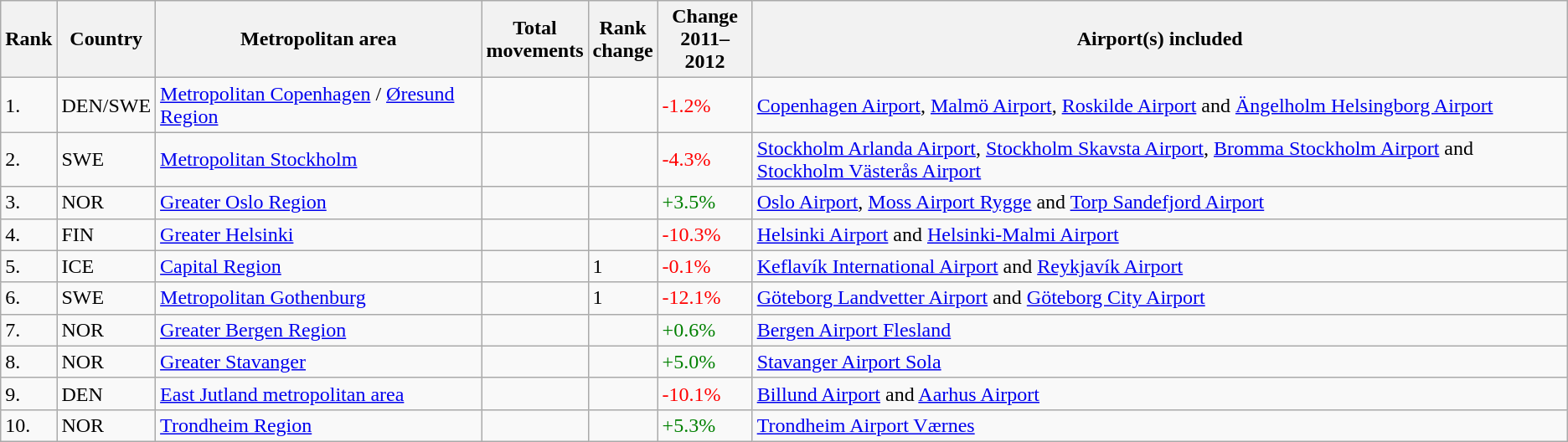<table class="wikitable sortable">
<tr>
<th>Rank</th>
<th>Country</th>
<th>Metropolitan area</th>
<th>Total<br>movements</th>
<th>Rank<br>change</th>
<th>Change<br>2011–2012</th>
<th>Airport(s) included</th>
</tr>
<tr>
<td>1.</td>
<td>DEN/SWE</td>
<td><a href='#'>Metropolitan Copenhagen</a> / <a href='#'>Øresund Region</a></td>
<td></td>
<td></td>
<td style="color:red">-1.2%</td>
<td><a href='#'>Copenhagen Airport</a>, <a href='#'>Malmö Airport</a>, <a href='#'>Roskilde Airport</a> and <a href='#'>Ängelholm Helsingborg Airport</a></td>
</tr>
<tr>
<td>2.</td>
<td>SWE</td>
<td><a href='#'>Metropolitan Stockholm</a></td>
<td></td>
<td></td>
<td style="color:red">-4.3%</td>
<td><a href='#'>Stockholm Arlanda Airport</a>, <a href='#'>Stockholm Skavsta Airport</a>, <a href='#'>Bromma Stockholm Airport</a> and <a href='#'>Stockholm Västerås Airport</a></td>
</tr>
<tr>
<td>3.</td>
<td>NOR</td>
<td><a href='#'>Greater Oslo Region</a></td>
<td></td>
<td></td>
<td style="color:green">+3.5%</td>
<td><a href='#'>Oslo Airport</a>, <a href='#'>Moss Airport Rygge</a> and <a href='#'>Torp Sandefjord Airport</a></td>
</tr>
<tr>
<td>4.</td>
<td>FIN</td>
<td><a href='#'>Greater Helsinki</a></td>
<td></td>
<td></td>
<td style="color:red">-10.3%</td>
<td><a href='#'>Helsinki Airport</a> and <a href='#'>Helsinki-Malmi Airport</a></td>
</tr>
<tr>
<td>5.</td>
<td>ICE</td>
<td><a href='#'>Capital Region</a></td>
<td></td>
<td>1</td>
<td style="color:red">-0.1%</td>
<td><a href='#'>Keflavík International Airport</a> and <a href='#'>Reykjavík Airport</a></td>
</tr>
<tr>
<td>6.</td>
<td>SWE</td>
<td><a href='#'>Metropolitan Gothenburg</a></td>
<td></td>
<td>1</td>
<td style="color:red">-12.1%</td>
<td><a href='#'>Göteborg Landvetter Airport</a> and <a href='#'>Göteborg City Airport</a></td>
</tr>
<tr>
<td>7.</td>
<td>NOR</td>
<td><a href='#'>Greater Bergen Region</a></td>
<td></td>
<td></td>
<td style="color:green">+0.6%</td>
<td><a href='#'>Bergen Airport Flesland</a></td>
</tr>
<tr>
<td>8.</td>
<td>NOR</td>
<td><a href='#'>Greater Stavanger</a></td>
<td></td>
<td></td>
<td style="color:green">+5.0%</td>
<td><a href='#'>Stavanger Airport Sola</a></td>
</tr>
<tr>
<td>9.</td>
<td>DEN</td>
<td><a href='#'>East Jutland metropolitan area</a></td>
<td></td>
<td></td>
<td style="color:red">-10.1%</td>
<td><a href='#'>Billund Airport</a> and <a href='#'>Aarhus Airport</a></td>
</tr>
<tr>
<td>10.</td>
<td>NOR</td>
<td><a href='#'>Trondheim Region</a></td>
<td></td>
<td></td>
<td style="color:green">+5.3%</td>
<td><a href='#'>Trondheim Airport Værnes</a></td>
</tr>
</table>
